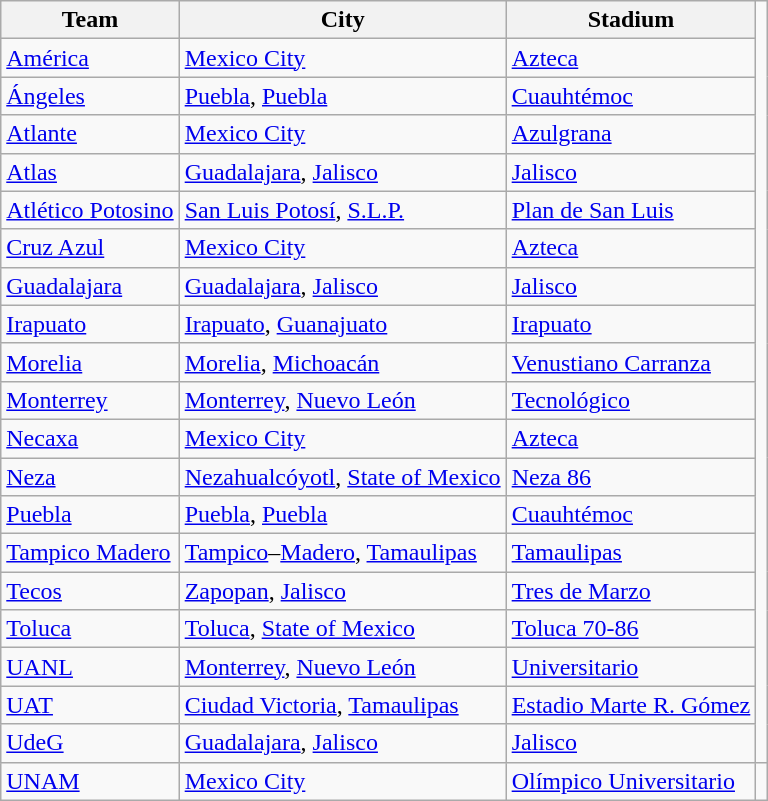<table class="wikitable" class="toccolours sortable">
<tr>
<th>Team</th>
<th>City</th>
<th>Stadium</th>
</tr>
<tr>
<td><a href='#'>América</a></td>
<td><a href='#'>Mexico City</a></td>
<td><a href='#'>Azteca</a></td>
</tr>
<tr>
<td><a href='#'>Ángeles</a></td>
<td><a href='#'>Puebla</a>, <a href='#'>Puebla</a></td>
<td><a href='#'>Cuauhtémoc</a></td>
</tr>
<tr>
<td><a href='#'>Atlante</a></td>
<td><a href='#'>Mexico City</a></td>
<td><a href='#'>Azulgrana</a></td>
</tr>
<tr>
<td><a href='#'>Atlas</a></td>
<td><a href='#'>Guadalajara</a>, <a href='#'>Jalisco</a></td>
<td><a href='#'>Jalisco</a></td>
</tr>
<tr>
<td><a href='#'>Atlético Potosino</a></td>
<td><a href='#'>San Luis Potosí</a>, <a href='#'>S.L.P.</a></td>
<td><a href='#'>Plan de San Luis</a></td>
</tr>
<tr>
<td><a href='#'>Cruz Azul</a></td>
<td><a href='#'>Mexico City</a></td>
<td><a href='#'>Azteca</a></td>
</tr>
<tr>
<td><a href='#'>Guadalajara</a></td>
<td><a href='#'>Guadalajara</a>, <a href='#'>Jalisco</a></td>
<td><a href='#'>Jalisco</a></td>
</tr>
<tr>
<td><a href='#'>Irapuato</a></td>
<td><a href='#'>Irapuato</a>, <a href='#'>Guanajuato</a></td>
<td><a href='#'>Irapuato</a></td>
</tr>
<tr>
<td><a href='#'>Morelia</a></td>
<td><a href='#'>Morelia</a>, <a href='#'>Michoacán</a></td>
<td><a href='#'>Venustiano Carranza</a></td>
</tr>
<tr>
<td><a href='#'>Monterrey</a></td>
<td><a href='#'>Monterrey</a>, <a href='#'>Nuevo León</a></td>
<td><a href='#'>Tecnológico</a></td>
</tr>
<tr>
<td><a href='#'>Necaxa</a></td>
<td><a href='#'>Mexico City</a></td>
<td><a href='#'>Azteca</a></td>
</tr>
<tr>
<td><a href='#'>Neza</a></td>
<td><a href='#'>Nezahualcóyotl</a>, <a href='#'>State of Mexico</a></td>
<td><a href='#'>Neza 86</a></td>
</tr>
<tr>
<td><a href='#'>Puebla</a></td>
<td><a href='#'>Puebla</a>, <a href='#'>Puebla</a></td>
<td><a href='#'>Cuauhtémoc</a></td>
</tr>
<tr>
<td><a href='#'>Tampico Madero</a></td>
<td><a href='#'>Tampico</a>–<a href='#'>Madero</a>, <a href='#'>Tamaulipas</a></td>
<td><a href='#'>Tamaulipas</a></td>
</tr>
<tr>
<td><a href='#'>Tecos</a></td>
<td><a href='#'>Zapopan</a>, <a href='#'>Jalisco</a></td>
<td><a href='#'>Tres de Marzo</a></td>
</tr>
<tr>
<td><a href='#'>Toluca</a></td>
<td><a href='#'>Toluca</a>, <a href='#'>State of Mexico</a></td>
<td><a href='#'>Toluca 70-86</a></td>
</tr>
<tr>
<td><a href='#'>UANL</a></td>
<td><a href='#'>Monterrey</a>, <a href='#'>Nuevo León</a></td>
<td><a href='#'>Universitario</a></td>
</tr>
<tr>
<td><a href='#'>UAT</a></td>
<td><a href='#'>Ciudad Victoria</a>, <a href='#'>Tamaulipas</a></td>
<td><a href='#'>Estadio Marte R. Gómez</a></td>
</tr>
<tr>
<td><a href='#'>UdeG</a></td>
<td><a href='#'>Guadalajara</a>, <a href='#'>Jalisco</a></td>
<td><a href='#'>Jalisco</a></td>
</tr>
<tr>
<td><a href='#'>UNAM</a></td>
<td><a href='#'>Mexico City</a></td>
<td><a href='#'>Olímpico Universitario</a></td>
<td></td>
</tr>
</table>
